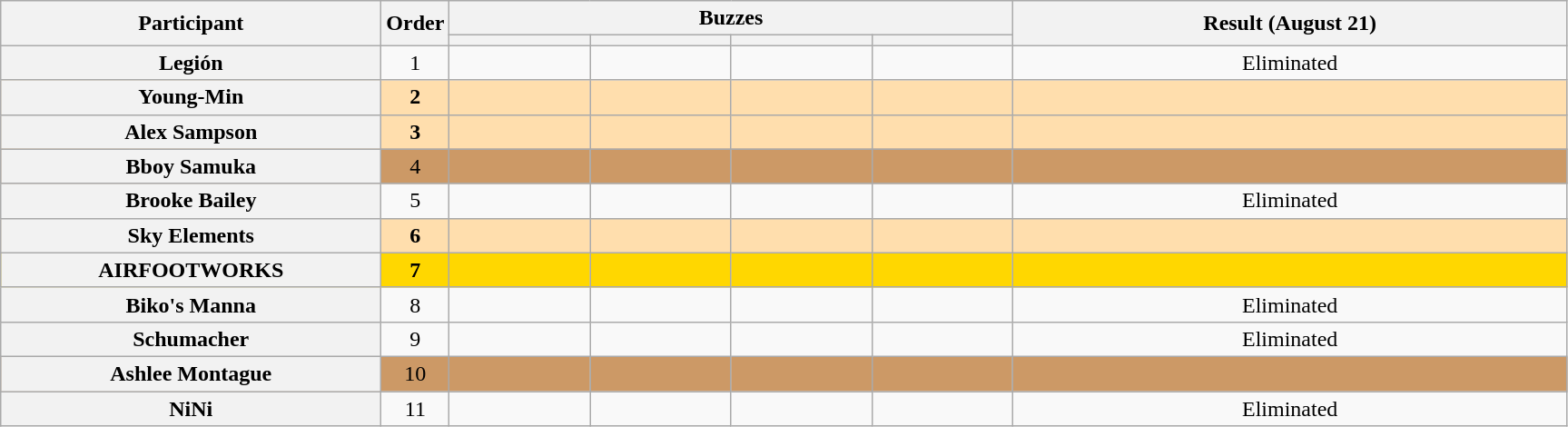<table class="wikitable plainrowheaders sortable" style="text-align:center;">
<tr>
<th scope="col" rowspan="2" class="unsortable" style="width:17em;">Participant</th>
<th scope="col" rowspan="2" style="width:1em;">Order</th>
<th scope="col" colspan="4" class="unsortable" style="width:24em;">Buzzes</th>
<th scope="col" rowspan="2" style="width:25em;">Result (August 21)</th>
</tr>
<tr>
<th scope="col" class="unsortable" style="width:6em;"></th>
<th scope="col" class="unsortable" style="width:6em;"></th>
<th scope="col" class="unsortable" style="width:6em;"></th>
<th scope="col" class="unsortable" style="width:6em;"></th>
</tr>
<tr>
<th scope="row">Legión</th>
<td>1</td>
<td style="text-align:center;"></td>
<td style="text-align:center;"></td>
<td style="text-align:center;"></td>
<td style="text-align:center;"></td>
<td>Eliminated</td>
</tr>
<tr bgcolor=navajowhite>
<th scope="row"><strong>Young-Min</strong></th>
<td><strong>2</strong></td>
<td style="text-align:center;"></td>
<td style="text-align:center;"></td>
<td style="text-align:center;"></td>
<td style="text-align:center;"></td>
<td><strong></strong></td>
</tr>
<tr bgcolor=navajowhite>
<th scope="row"><strong>Alex Sampson</strong></th>
<td><strong>3</strong></td>
<td style="text-align:center;"></td>
<td style="text-align:center;"></td>
<td style="text-align:center;"></td>
<td style="text-align:center;"></td>
<td><strong></strong></td>
</tr>
<tr bgcolor=#c96>
<th scope="row">Bboy Samuka</th>
<td>4</td>
<td style="text-align:center;"></td>
<td style="text-align:center;"></td>
<td style="text-align:center;"></td>
<td style="text-align:center;"></td>
<td></td>
</tr>
<tr>
<th scope="row">Brooke Bailey</th>
<td>5</td>
<td style="text-align:center;"></td>
<td style="text-align:center;"></td>
<td style="text-align:center;"></td>
<td style="text-align:center;"></td>
<td>Eliminated</td>
</tr>
<tr bgcolor=navajowhite>
<th scope="row"><strong>Sky Elements</strong></th>
<td><strong>6</strong></td>
<td style="text-align:center;"></td>
<td style="text-align:center;"></td>
<td style="text-align:center;"></td>
<td style="text-align:center;"></td>
<td><strong></strong></td>
</tr>
<tr bgcolor=gold>
<th scope="row"><strong>AIRFOOTWORKS</strong></th>
<td><strong>7</strong></td>
<td style="text-align:center;"></td>
<td style="text-align:center;"></td>
<td style="text-align:center;"></td>
<td style="text-align:center;"></td>
<td><strong></strong></td>
</tr>
<tr>
<th scope="row">Biko's Manna</th>
<td>8</td>
<td style="text-align:center;"></td>
<td style="text-align:center;"></td>
<td style="text-align:center;"></td>
<td style="text-align:center;"></td>
<td>Eliminated</td>
</tr>
<tr>
<th scope="row">Schumacher</th>
<td>9</td>
<td style="text-align:center;"></td>
<td style="text-align:center;"></td>
<td style="text-align:center;"></td>
<td style="text-align:center;"></td>
<td>Eliminated</td>
</tr>
<tr bgcolor=#c96>
<th scope="row">Ashlee Montague</th>
<td>10</td>
<td style="text-align:center;"></td>
<td style="text-align:center;"></td>
<td style="text-align:center;"></td>
<td style="text-align:center;"></td>
<td></td>
</tr>
<tr>
<th scope="row">NiNi</th>
<td>11</td>
<td style="text-align:center;"></td>
<td style="text-align:center;"></td>
<td style="text-align:center;"></td>
<td style="text-align:center;"></td>
<td>Eliminated</td>
</tr>
</table>
